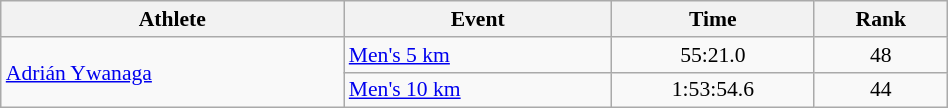<table class="wikitable" style="text-align:center; font-size:90%; width:50%;">
<tr>
<th>Athlete</th>
<th>Event</th>
<th>Time</th>
<th>Rank</th>
</tr>
<tr>
<td align=left rowspan=2><a href='#'>Adrián Ywanaga</a></td>
<td align=left><a href='#'>Men's 5 km</a></td>
<td>55:21.0</td>
<td>48</td>
</tr>
<tr>
<td align=left><a href='#'>Men's 10 km</a></td>
<td>1:53:54.6</td>
<td>44</td>
</tr>
</table>
